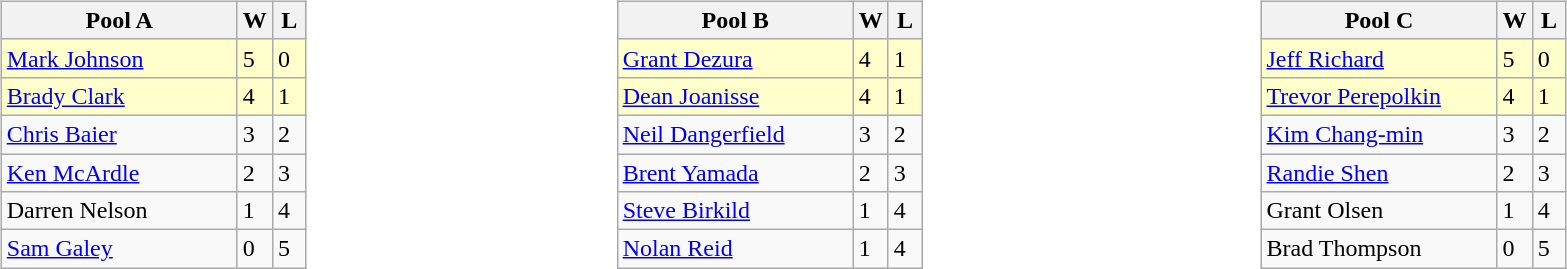<table>
<tr>
<td valign=top width=10%><br><table class=wikitable>
<tr>
<th width=150>Pool A</th>
<th width=15>W</th>
<th width=15>L</th>
</tr>
<tr bgcolor=#ffffcc>
<td> <a href='#'>Mark Johnson</a></td>
<td>5</td>
<td>0</td>
</tr>
<tr bgcolor=#ffffcc>
<td> <a href='#'>Brady Clark</a></td>
<td>4</td>
<td>1</td>
</tr>
<tr>
<td> <a href='#'>Chris Baier</a></td>
<td>3</td>
<td>2</td>
</tr>
<tr>
<td> <a href='#'>Ken McArdle</a></td>
<td>2</td>
<td>3</td>
</tr>
<tr>
<td> Darren Nelson</td>
<td>1</td>
<td>4</td>
</tr>
<tr>
<td> <a href='#'>Sam Galey</a></td>
<td>0</td>
<td>5</td>
</tr>
</table>
</td>
<td valign=top width=10%><br><table class=wikitable>
<tr>
<th width=150>Pool B</th>
<th width=15>W</th>
<th width=15>L</th>
</tr>
<tr bgcolor=#ffffcc>
<td> <a href='#'>Grant Dezura</a></td>
<td>4</td>
<td>1</td>
</tr>
<tr bgcolor=#ffffcc>
<td> <a href='#'>Dean Joanisse</a></td>
<td>4</td>
<td>1</td>
</tr>
<tr>
<td> <a href='#'>Neil Dangerfield</a></td>
<td>3</td>
<td>2</td>
</tr>
<tr>
<td> <a href='#'>Brent Yamada</a></td>
<td>2</td>
<td>3</td>
</tr>
<tr>
<td> <a href='#'>Steve Birkild</a></td>
<td>1</td>
<td>4</td>
</tr>
<tr>
<td> <a href='#'>Nolan Reid</a></td>
<td>1</td>
<td>4</td>
</tr>
</table>
</td>
<td valign=top width=10%><br><table class=wikitable>
<tr>
<th width=150>Pool C</th>
<th width=15>W</th>
<th width=15>L</th>
</tr>
<tr bgcolor=#ffffcc>
<td> <a href='#'>Jeff Richard</a></td>
<td>5</td>
<td>0</td>
</tr>
<tr bgcolor=#ffffcc>
<td> <a href='#'>Trevor Perepolkin</a></td>
<td>4</td>
<td>1</td>
</tr>
<tr>
<td> <a href='#'>Kim Chang-min</a></td>
<td>3</td>
<td>2</td>
</tr>
<tr>
<td> <a href='#'>Randie Shen</a></td>
<td>2</td>
<td>3</td>
</tr>
<tr>
<td> Grant Olsen</td>
<td>1</td>
<td>4</td>
</tr>
<tr>
<td> Brad Thompson</td>
<td>0</td>
<td>5</td>
</tr>
</table>
</td>
</tr>
</table>
